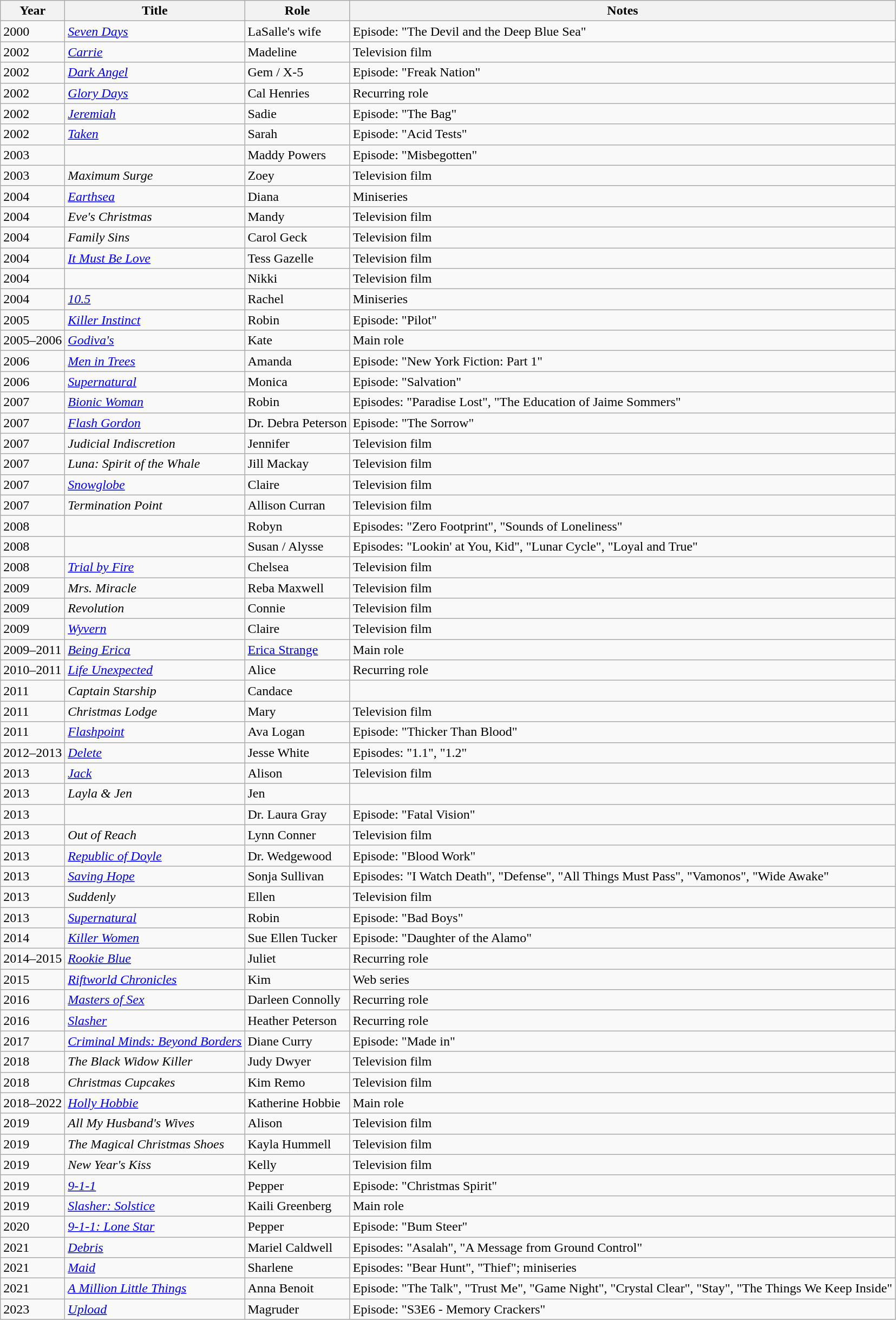<table class="wikitable sortable">
<tr>
<th>Year</th>
<th>Title</th>
<th>Role</th>
<th class="unsortable">Notes</th>
</tr>
<tr>
<td>2000</td>
<td><em><a href='#'>Seven Days</a></em></td>
<td>LaSalle's wife</td>
<td>Episode: "The Devil and the Deep Blue Sea"</td>
</tr>
<tr>
<td>2002</td>
<td><em><a href='#'>Carrie</a></em></td>
<td>Madeline</td>
<td>Television film</td>
</tr>
<tr>
<td>2002</td>
<td><em><a href='#'>Dark Angel</a></em></td>
<td>Gem / X-5</td>
<td>Episode: "Freak Nation"</td>
</tr>
<tr>
<td>2002</td>
<td><em><a href='#'>Glory Days</a></em></td>
<td>Cal Henries</td>
<td>Recurring role</td>
</tr>
<tr>
<td>2002</td>
<td><em><a href='#'>Jeremiah</a></em></td>
<td>Sadie</td>
<td>Episode: "The Bag"</td>
</tr>
<tr>
<td>2002</td>
<td><em><a href='#'>Taken</a></em></td>
<td>Sarah</td>
<td>Episode: "Acid Tests"</td>
</tr>
<tr>
<td>2003</td>
<td><em></em></td>
<td>Maddy Powers</td>
<td>Episode: "Misbegotten"</td>
</tr>
<tr>
<td>2003</td>
<td><em>Maximum Surge</em></td>
<td>Zoey</td>
<td>Television film</td>
</tr>
<tr>
<td>2004</td>
<td><em><a href='#'>Earthsea</a></em></td>
<td>Diana</td>
<td>Miniseries</td>
</tr>
<tr>
<td>2004</td>
<td><em>Eve's Christmas</em></td>
<td>Mandy</td>
<td>Television film</td>
</tr>
<tr>
<td>2004</td>
<td><em>Family Sins</em></td>
<td>Carol Geck</td>
<td>Television film</td>
</tr>
<tr>
<td>2004</td>
<td><em><a href='#'>It Must Be Love</a></em></td>
<td>Tess Gazelle</td>
<td>Television film</td>
</tr>
<tr>
<td>2004</td>
<td><em></em></td>
<td>Nikki</td>
<td>Television film</td>
</tr>
<tr>
<td>2004</td>
<td data-sort-value="Ten Point Five"><em><a href='#'>10.5</a></em></td>
<td>Rachel</td>
<td>Miniseries</td>
</tr>
<tr>
<td>2005</td>
<td><em><a href='#'>Killer Instinct</a></em></td>
<td>Robin</td>
<td>Episode: "Pilot"</td>
</tr>
<tr>
<td>2005–2006</td>
<td><em><a href='#'>Godiva's</a></em></td>
<td>Kate</td>
<td>Main role</td>
</tr>
<tr>
<td>2006</td>
<td><em><a href='#'>Men in Trees</a></em></td>
<td>Amanda</td>
<td>Episode: "New York Fiction: Part 1"</td>
</tr>
<tr>
<td>2006</td>
<td><em><a href='#'>Supernatural</a></em></td>
<td>Monica</td>
<td>Episode: "Salvation"</td>
</tr>
<tr>
<td>2007</td>
<td><em><a href='#'>Bionic Woman</a></em></td>
<td>Robin</td>
<td>Episodes: "Paradise Lost", "The Education of Jaime Sommers"</td>
</tr>
<tr>
<td>2007</td>
<td><em><a href='#'>Flash Gordon</a></em></td>
<td>Dr. Debra Peterson</td>
<td>Episode: "The Sorrow"</td>
</tr>
<tr>
<td>2007</td>
<td><em>Judicial Indiscretion</em></td>
<td>Jennifer</td>
<td>Television film</td>
</tr>
<tr>
<td>2007</td>
<td><em>Luna: Spirit of the Whale</em></td>
<td>Jill Mackay</td>
<td>Television film</td>
</tr>
<tr>
<td>2007</td>
<td><em><a href='#'>Snowglobe</a></em></td>
<td>Claire</td>
<td>Television film</td>
</tr>
<tr>
<td>2007</td>
<td><em>Termination Point</em></td>
<td>Allison Curran</td>
<td>Television film</td>
</tr>
<tr>
<td>2008</td>
<td><em></em></td>
<td>Robyn</td>
<td>Episodes: "Zero Footprint", "Sounds of Loneliness"</td>
</tr>
<tr>
<td>2008</td>
<td><em></em></td>
<td>Susan / Alysse</td>
<td>Episodes: "Lookin' at You, Kid", "Lunar Cycle", "Loyal and True"</td>
</tr>
<tr>
<td>2008</td>
<td><em><a href='#'>Trial by Fire</a></em></td>
<td>Chelsea</td>
<td>Television film</td>
</tr>
<tr>
<td>2009</td>
<td><em>Mrs. Miracle</em></td>
<td>Reba Maxwell</td>
<td>Television film</td>
</tr>
<tr>
<td>2009</td>
<td><em>Revolution</em></td>
<td>Connie</td>
<td>Television film</td>
</tr>
<tr>
<td>2009</td>
<td><em><a href='#'>Wyvern</a></em></td>
<td>Claire</td>
<td>Television film</td>
</tr>
<tr>
<td>2009–2011</td>
<td><em><a href='#'>Being Erica</a></em></td>
<td><a href='#'>Erica Strange</a></td>
<td>Main role</td>
</tr>
<tr>
<td>2010–2011</td>
<td><em><a href='#'>Life Unexpected</a></em></td>
<td>Alice</td>
<td>Recurring role</td>
</tr>
<tr>
<td>2011</td>
<td><em>Captain Starship</em></td>
<td>Candace</td>
<td></td>
</tr>
<tr>
<td>2011</td>
<td><em>Christmas Lodge</em></td>
<td>Mary</td>
<td>Television film</td>
</tr>
<tr>
<td>2011</td>
<td><em><a href='#'>Flashpoint</a></em></td>
<td>Ava Logan</td>
<td>Episode: "Thicker Than Blood"</td>
</tr>
<tr>
<td>2012–2013</td>
<td><em><a href='#'>Delete</a></em></td>
<td>Jesse White</td>
<td>Episodes: "1.1", "1.2"</td>
</tr>
<tr>
<td>2013</td>
<td><em><a href='#'>Jack</a></em></td>
<td>Alison</td>
<td>Television film</td>
</tr>
<tr>
<td>2013</td>
<td><em>Layla & Jen</em></td>
<td>Jen</td>
<td></td>
</tr>
<tr>
<td>2013</td>
<td><em></em></td>
<td>Dr. Laura Gray</td>
<td>Episode: "Fatal Vision"</td>
</tr>
<tr>
<td>2013</td>
<td><em>Out of Reach</em></td>
<td>Lynn Conner</td>
<td>Television film</td>
</tr>
<tr>
<td>2013</td>
<td><em><a href='#'>Republic of Doyle</a></em></td>
<td>Dr. Wedgewood</td>
<td>Episode: "Blood Work"</td>
</tr>
<tr>
<td>2013</td>
<td><em><a href='#'>Saving Hope</a></em></td>
<td>Sonja Sullivan</td>
<td>Episodes: "I Watch Death", "Defense", "All Things Must Pass", "Vamonos", "Wide Awake"</td>
</tr>
<tr>
<td>2013</td>
<td><em>Suddenly</em></td>
<td>Ellen</td>
<td>Television film</td>
</tr>
<tr>
<td>2013</td>
<td><em><a href='#'>Supernatural</a></em></td>
<td>Robin</td>
<td>Episode: "Bad Boys"</td>
</tr>
<tr>
<td>2014</td>
<td><em><a href='#'>Killer Women</a></em></td>
<td>Sue Ellen Tucker</td>
<td>Episode: "Daughter of the Alamo"</td>
</tr>
<tr>
<td>2014–2015</td>
<td><em><a href='#'>Rookie Blue</a></em></td>
<td>Juliet</td>
<td>Recurring role</td>
</tr>
<tr>
<td>2015</td>
<td><em><a href='#'>Riftworld Chronicles</a></em></td>
<td>Kim</td>
<td>Web series</td>
</tr>
<tr>
<td>2016</td>
<td><em><a href='#'>Masters of Sex</a></em></td>
<td>Darleen Connolly</td>
<td>Recurring role</td>
</tr>
<tr>
<td>2016</td>
<td><em><a href='#'>Slasher</a></em></td>
<td>Heather Peterson</td>
<td>Recurring role</td>
</tr>
<tr>
<td>2017</td>
<td><em><a href='#'>Criminal Minds: Beyond Borders</a></em></td>
<td>Diane Curry</td>
<td>Episode: "Made in"</td>
</tr>
<tr>
<td>2018</td>
<td data-sort-value="Black Widow Killer, The"><em>The Black Widow Killer</em></td>
<td>Judy Dwyer</td>
<td>Television film</td>
</tr>
<tr>
<td>2018</td>
<td><em>Christmas Cupcakes</em></td>
<td>Kim Remo</td>
<td>Television film</td>
</tr>
<tr>
<td>2018–2022</td>
<td><em><a href='#'>Holly Hobbie</a></em></td>
<td>Katherine Hobbie</td>
<td>Main role</td>
</tr>
<tr>
<td>2019</td>
<td><em>All My Husband's Wives</em></td>
<td>Alison</td>
<td>Television film</td>
</tr>
<tr>
<td>2019</td>
<td data-sort-value="Magical Christmas Shoes, The"><em>The Magical Christmas Shoes</em></td>
<td>Kayla Hummell</td>
<td>Television film</td>
</tr>
<tr>
<td>2019</td>
<td><em>New Year's Kiss</em></td>
<td>Kelly</td>
<td>Television film</td>
</tr>
<tr>
<td>2019</td>
<td data-sort-value="Nine-One-One"><em><a href='#'>9-1-1</a></em></td>
<td>Pepper</td>
<td>Episode: "Christmas Spirit"</td>
</tr>
<tr>
<td>2019</td>
<td><em><a href='#'>Slasher: Solstice</a></em></td>
<td>Kaili Greenberg</td>
<td>Main role</td>
</tr>
<tr>
<td>2020</td>
<td data-sort-value="Nine-One-One: Lone Star"><em><a href='#'>9-1-1: Lone Star</a></em></td>
<td>Pepper</td>
<td>Episode: "Bum Steer"</td>
</tr>
<tr>
<td>2021</td>
<td><em><a href='#'>Debris</a></em></td>
<td>Mariel Caldwell</td>
<td>Episodes: "Asalah", "A Message from Ground Control"</td>
</tr>
<tr>
<td>2021</td>
<td><em><a href='#'>Maid</a></em></td>
<td>Sharlene</td>
<td>Episodes: "Bear Hunt", "Thief"; miniseries</td>
</tr>
<tr>
<td>2021</td>
<td data-sort-value="Million Little Things, A"><em><a href='#'>A Million Little Things</a></em></td>
<td>Anna Benoit</td>
<td>Episode: "The Talk", "Trust Me", "Game Night", "Crystal Clear", "Stay", "The Things We Keep Inside"</td>
</tr>
<tr>
<td>2023</td>
<td><em><a href='#'>Upload</a></em></td>
<td>Magruder</td>
<td>Episode: "S3E6 - Memory Crackers"</td>
</tr>
</table>
